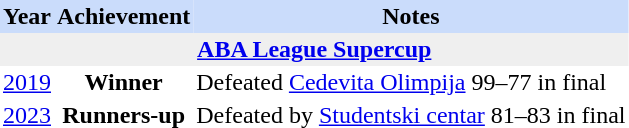<table class="toccolours" border="0" cellpadding="2" cellspacing="0" align="left" style="margin:0.5em;">
<tr bgcolor=#CADCFB>
<th>Year</th>
<th>Achievement</th>
<th>Notes</th>
</tr>
<tr>
<th colspan="4" bgcolor=#EFEFEF><a href='#'>ABA League Supercup</a></th>
</tr>
<tr>
<td align="center"><a href='#'>2019</a></td>
<td align="center"><strong>Winner</strong></td>
<td align="left">Defeated <a href='#'>Cedevita Olimpija</a> 99–77 in final</td>
</tr>
<tr>
<td align="center"><a href='#'>2023</a></td>
<td align="center"><strong>Runners-up</strong></td>
<td align="left">Defeated by <a href='#'>Studentski centar</a> 81–83 in final</td>
</tr>
</table>
